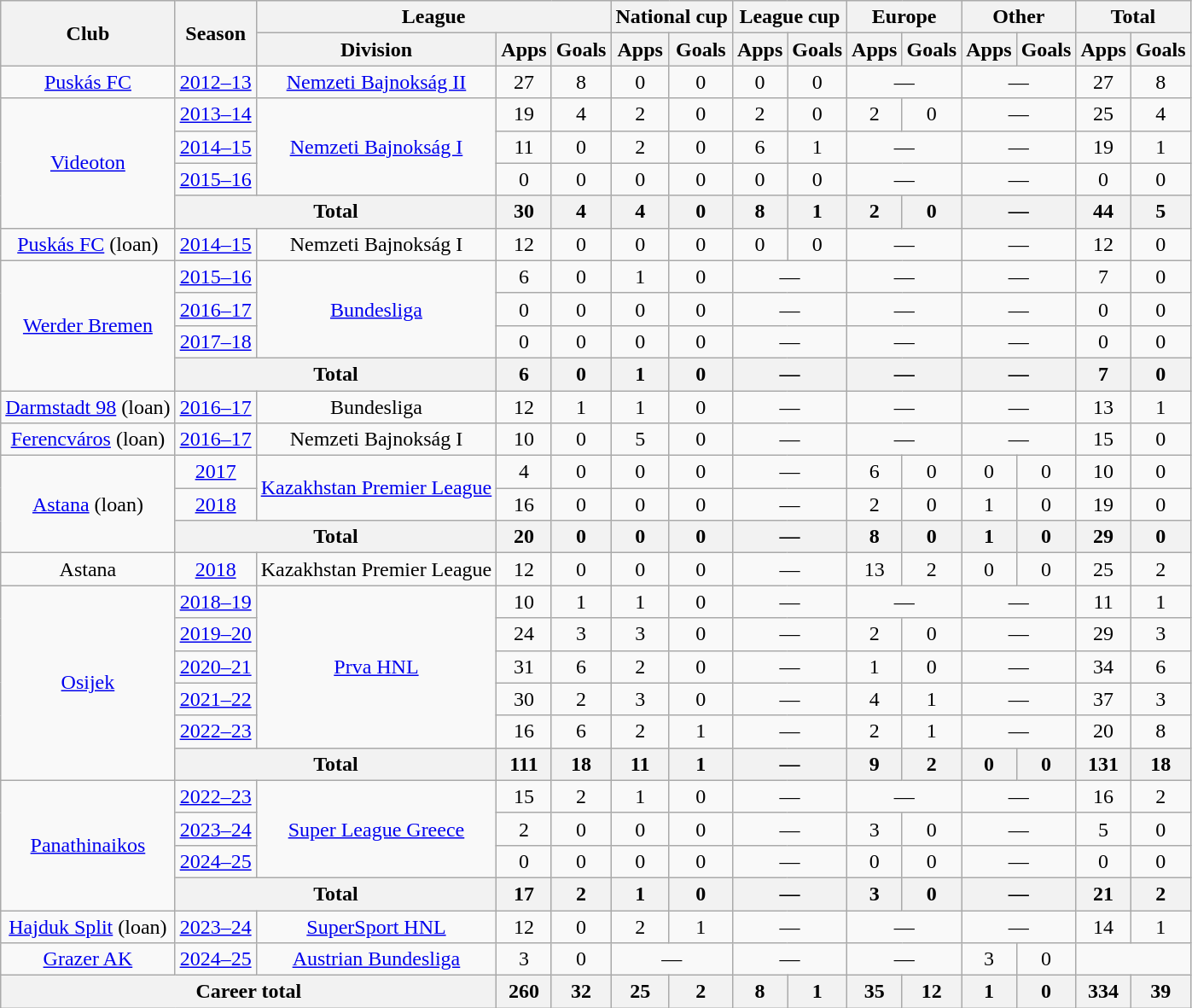<table class="wikitable" style="text-align:center">
<tr>
<th rowspan="2">Club</th>
<th rowspan="2">Season</th>
<th colspan="3">League</th>
<th colspan="2">National cup</th>
<th colspan="2">League cup</th>
<th colspan="2">Europe</th>
<th colspan="2">Other</th>
<th colspan="2">Total</th>
</tr>
<tr>
<th>Division</th>
<th>Apps</th>
<th>Goals</th>
<th>Apps</th>
<th>Goals</th>
<th>Apps</th>
<th>Goals</th>
<th>Apps</th>
<th>Goals</th>
<th>Apps</th>
<th>Goals</th>
<th>Apps</th>
<th>Goals</th>
</tr>
<tr>
<td><a href='#'>Puskás FC</a></td>
<td><a href='#'>2012–13</a></td>
<td><a href='#'>Nemzeti Bajnokság II</a></td>
<td>27</td>
<td>8</td>
<td>0</td>
<td>0</td>
<td>0</td>
<td>0</td>
<td colspan="2">—</td>
<td colspan="2">—</td>
<td>27</td>
<td>8</td>
</tr>
<tr>
<td rowspan="4"><a href='#'>Videoton</a></td>
<td><a href='#'>2013–14</a></td>
<td rowspan="3"><a href='#'>Nemzeti Bajnokság I</a></td>
<td>19</td>
<td>4</td>
<td>2</td>
<td>0</td>
<td>2</td>
<td>0</td>
<td>2</td>
<td>0</td>
<td colspan="2">—</td>
<td>25</td>
<td>4</td>
</tr>
<tr>
<td><a href='#'>2014–15</a></td>
<td>11</td>
<td>0</td>
<td>2</td>
<td>0</td>
<td>6</td>
<td>1</td>
<td colspan="2">—</td>
<td colspan="2">—</td>
<td>19</td>
<td>1</td>
</tr>
<tr>
<td><a href='#'>2015–16</a></td>
<td>0</td>
<td>0</td>
<td>0</td>
<td>0</td>
<td>0</td>
<td>0</td>
<td colspan="2">—</td>
<td colspan="2">—</td>
<td>0</td>
<td>0</td>
</tr>
<tr>
<th colspan="2">Total</th>
<th>30</th>
<th>4</th>
<th>4</th>
<th>0</th>
<th>8</th>
<th>1</th>
<th>2</th>
<th>0</th>
<th colspan="2">—</th>
<th>44</th>
<th>5</th>
</tr>
<tr>
<td><a href='#'>Puskás FC</a> (loan)</td>
<td><a href='#'>2014–15</a></td>
<td>Nemzeti Bajnokság I</td>
<td>12</td>
<td>0</td>
<td>0</td>
<td>0</td>
<td>0</td>
<td>0</td>
<td colspan="2">—</td>
<td colspan="2">—</td>
<td>12</td>
<td>0</td>
</tr>
<tr>
<td rowspan="4"><a href='#'>Werder Bremen</a></td>
<td><a href='#'>2015–16</a></td>
<td rowspan="3"><a href='#'>Bundesliga</a></td>
<td>6</td>
<td>0</td>
<td>1</td>
<td>0</td>
<td colspan="2">—</td>
<td colspan="2">—</td>
<td colspan="2">—</td>
<td>7</td>
<td>0</td>
</tr>
<tr>
<td><a href='#'>2016–17</a></td>
<td>0</td>
<td>0</td>
<td>0</td>
<td>0</td>
<td colspan="2">—</td>
<td colspan="2">—</td>
<td colspan="2">—</td>
<td>0</td>
<td>0</td>
</tr>
<tr>
<td><a href='#'>2017–18</a></td>
<td>0</td>
<td>0</td>
<td>0</td>
<td>0</td>
<td colspan="2">—</td>
<td colspan="2">—</td>
<td colspan="2">—</td>
<td>0</td>
<td>0</td>
</tr>
<tr>
<th colspan="2">Total</th>
<th>6</th>
<th>0</th>
<th>1</th>
<th>0</th>
<th colspan="2">—</th>
<th colspan="2">—</th>
<th colspan="2">—</th>
<th>7</th>
<th>0</th>
</tr>
<tr>
<td><a href='#'>Darmstadt 98</a> (loan)</td>
<td><a href='#'>2016–17</a></td>
<td>Bundesliga</td>
<td>12</td>
<td>1</td>
<td>1</td>
<td>0</td>
<td colspan="2">—</td>
<td colspan="2">—</td>
<td colspan="2">—</td>
<td>13</td>
<td>1</td>
</tr>
<tr>
<td><a href='#'>Ferencváros</a> (loan)</td>
<td><a href='#'>2016–17</a></td>
<td>Nemzeti Bajnokság I</td>
<td>10</td>
<td>0</td>
<td>5</td>
<td>0</td>
<td colspan="2">—</td>
<td colspan="2">—</td>
<td colspan="2">—</td>
<td>15</td>
<td>0</td>
</tr>
<tr>
<td rowspan="3"><a href='#'>Astana</a> (loan)</td>
<td><a href='#'>2017</a></td>
<td rowspan="2"><a href='#'>Kazakhstan Premier League</a></td>
<td>4</td>
<td>0</td>
<td>0</td>
<td>0</td>
<td colspan="2">—</td>
<td>6</td>
<td>0</td>
<td>0</td>
<td>0</td>
<td>10</td>
<td>0</td>
</tr>
<tr>
<td><a href='#'>2018</a></td>
<td>16</td>
<td>0</td>
<td>0</td>
<td>0</td>
<td colspan="2">—</td>
<td>2</td>
<td>0</td>
<td>1</td>
<td>0</td>
<td>19</td>
<td>0</td>
</tr>
<tr>
<th colspan="2">Total</th>
<th>20</th>
<th>0</th>
<th>0</th>
<th>0</th>
<th colspan="2">—</th>
<th>8</th>
<th>0</th>
<th>1</th>
<th>0</th>
<th>29</th>
<th>0</th>
</tr>
<tr>
<td>Astana</td>
<td><a href='#'>2018</a></td>
<td>Kazakhstan Premier League</td>
<td>12</td>
<td>0</td>
<td>0</td>
<td>0</td>
<td colspan="2">—</td>
<td>13</td>
<td>2</td>
<td>0</td>
<td>0</td>
<td>25</td>
<td>2</td>
</tr>
<tr>
<td rowspan="6"><a href='#'>Osijek</a></td>
<td><a href='#'>2018–19</a></td>
<td rowspan="5"><a href='#'>Prva HNL</a></td>
<td>10</td>
<td>1</td>
<td>1</td>
<td>0</td>
<td colspan="2">—</td>
<td colspan="2">—</td>
<td colspan="2">—</td>
<td>11</td>
<td>1</td>
</tr>
<tr>
<td><a href='#'>2019–20</a></td>
<td>24</td>
<td>3</td>
<td>3</td>
<td>0</td>
<td colspan="2">—</td>
<td>2</td>
<td>0</td>
<td colspan="2">—</td>
<td>29</td>
<td>3</td>
</tr>
<tr>
<td><a href='#'>2020–21</a></td>
<td>31</td>
<td>6</td>
<td>2</td>
<td>0</td>
<td colspan="2">—</td>
<td>1</td>
<td>0</td>
<td colspan="2">—</td>
<td>34</td>
<td>6</td>
</tr>
<tr>
<td><a href='#'>2021–22</a></td>
<td>30</td>
<td>2</td>
<td>3</td>
<td>0</td>
<td colspan="2">—</td>
<td>4</td>
<td>1</td>
<td colspan="2">—</td>
<td>37</td>
<td>3</td>
</tr>
<tr>
<td><a href='#'>2022–23</a></td>
<td>16</td>
<td>6</td>
<td>2</td>
<td>1</td>
<td colspan="2">—</td>
<td>2</td>
<td>1</td>
<td colspan="2">—</td>
<td>20</td>
<td>8</td>
</tr>
<tr>
<th colspan="2">Total</th>
<th>111</th>
<th>18</th>
<th>11</th>
<th>1</th>
<th colspan="2">—</th>
<th>9</th>
<th>2</th>
<th>0</th>
<th>0</th>
<th>131</th>
<th>18</th>
</tr>
<tr>
<td rowspan="4"><a href='#'>Panathinaikos</a></td>
<td><a href='#'>2022–23</a></td>
<td rowspan="3"><a href='#'>Super League Greece</a></td>
<td>15</td>
<td>2</td>
<td>1</td>
<td>0</td>
<td colspan="2">—</td>
<td colspan="2">—</td>
<td colspan="2">—</td>
<td>16</td>
<td>2</td>
</tr>
<tr>
<td><a href='#'>2023–24</a></td>
<td>2</td>
<td>0</td>
<td>0</td>
<td>0</td>
<td colspan="2">—</td>
<td>3</td>
<td>0</td>
<td colspan="2">—</td>
<td>5</td>
<td>0</td>
</tr>
<tr>
<td><a href='#'>2024–25</a></td>
<td>0</td>
<td>0</td>
<td>0</td>
<td>0</td>
<td colspan="2">—</td>
<td>0</td>
<td>0</td>
<td colspan="2">—</td>
<td>0</td>
<td>0</td>
</tr>
<tr>
<th colspan="2">Total</th>
<th>17</th>
<th>2</th>
<th>1</th>
<th>0</th>
<th colspan="2">—</th>
<th>3</th>
<th>0</th>
<th colspan="2">—</th>
<th>21</th>
<th>2</th>
</tr>
<tr>
<td><a href='#'>Hajduk Split</a> (loan)</td>
<td><a href='#'>2023–24</a></td>
<td><a href='#'>SuperSport HNL</a></td>
<td>12</td>
<td>0</td>
<td>2</td>
<td>1</td>
<td colspan="2">—</td>
<td colspan="2">—</td>
<td colspan="2">—</td>
<td>14</td>
<td>1</td>
</tr>
<tr>
<td><a href='#'>Grazer AK</a></td>
<td><a href='#'>2024–25</a></td>
<td><a href='#'>Austrian Bundesliga</a></td>
<td>3</td>
<td>0</td>
<td colspan="2">—</td>
<td colspan="2">—</td>
<td colspan="2">—</td>
<td>3</td>
<td>0</td>
</tr>
<tr>
<th colspan="3">Career total</th>
<th>260</th>
<th>32</th>
<th>25</th>
<th>2</th>
<th>8</th>
<th>1</th>
<th>35</th>
<th>12</th>
<th>1</th>
<th>0</th>
<th>334</th>
<th>39</th>
</tr>
</table>
